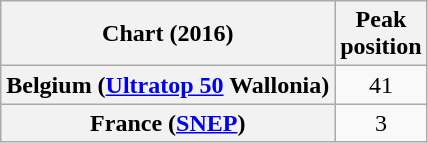<table class="wikitable plainrowheaders sortable" style="text-align:center;">
<tr>
<th scope="col">Chart (2016)</th>
<th scope="col">Peak<br>position</th>
</tr>
<tr>
<th scope="row">Belgium (<a href='#'>Ultratop 50</a> Wallonia)</th>
<td>41</td>
</tr>
<tr>
<th scope="row">France (<a href='#'>SNEP</a>)</th>
<td>3</td>
</tr>
</table>
